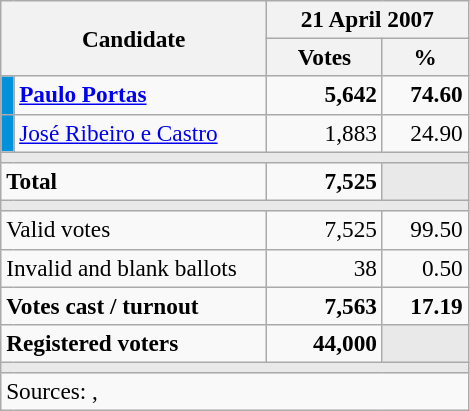<table class="wikitable" style="text-align:right; font-size:97%;">
<tr>
<th rowspan="2" colspan="2" width="170">Candidate</th>
<th colspan="2">21 April 2007</th>
</tr>
<tr>
<th width="70">Votes</th>
<th width="50">%</th>
</tr>
<tr>
<td style="color:inherit;background:#0091DC"></td>
<td align="left"><strong><a href='#'>Paulo Portas</a></strong></td>
<td><strong>5,642</strong></td>
<td><strong>74.60</strong></td>
</tr>
<tr>
<td style="color:inherit;background:#0091DC"></td>
<td align="left"><a href='#'>José Ribeiro e Castro</a></td>
<td>1,883</td>
<td>24.90</td>
</tr>
<tr>
<td colspan="4" bgcolor="#E9E9E9"></td>
</tr>
<tr style="font-weight:bold;">
<td align="left" colspan="2">Total</td>
<td>7,525</td>
<td bgcolor="#E9E9E9"></td>
</tr>
<tr>
<td colspan="4" bgcolor="#E9E9E9"></td>
</tr>
<tr>
<td align="left" colspan="2">Valid votes</td>
<td>7,525</td>
<td>99.50</td>
</tr>
<tr>
<td align="left" colspan="2">Invalid and blank ballots</td>
<td>38</td>
<td>0.50</td>
</tr>
<tr style="font-weight:bold;">
<td align="left" colspan="2">Votes cast / turnout</td>
<td>7,563</td>
<td>17.19</td>
</tr>
<tr style="font-weight:bold;">
<td align="left" colspan="2">Registered voters</td>
<td>44,000</td>
<td bgcolor="#E9E9E9"></td>
</tr>
<tr>
<td colspan="4" bgcolor="#E9E9E9"></td>
</tr>
<tr>
<td align="left" colspan="6">Sources: , </td>
</tr>
</table>
